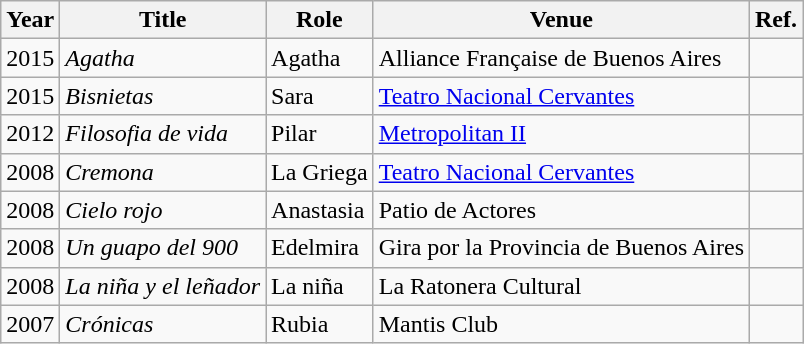<table class="wikitable" border="1">
<tr>
<th>Year</th>
<th>Title</th>
<th>Role</th>
<th>Venue</th>
<th>Ref.</th>
</tr>
<tr>
<td>2015</td>
<td><em>Agatha</em></td>
<td>Agatha</td>
<td>Alliance Française de Buenos Aires</td>
<td></td>
</tr>
<tr>
<td>2015</td>
<td><em>Bisnietas</em></td>
<td>Sara</td>
<td><a href='#'>Teatro Nacional Cervantes</a></td>
<td></td>
</tr>
<tr>
<td>2012</td>
<td><em>Filosofia de vida</em></td>
<td>Pilar</td>
<td><a href='#'>Metropolitan II</a></td>
<td></td>
</tr>
<tr>
<td>2008</td>
<td><em>Cremona</em></td>
<td>La Griega</td>
<td><a href='#'>Teatro Nacional Cervantes</a></td>
<td></td>
</tr>
<tr>
<td>2008</td>
<td><em>Cielo rojo</em></td>
<td>Anastasia</td>
<td>Patio de Actores</td>
<td></td>
</tr>
<tr>
<td>2008</td>
<td><em>Un guapo del 900</em></td>
<td>Edelmira</td>
<td>Gira por la Provincia de Buenos Aires</td>
<td></td>
</tr>
<tr>
<td>2008</td>
<td><em>La niña y el leñador</em></td>
<td>La niña</td>
<td>La Ratonera Cultural</td>
<td></td>
</tr>
<tr>
<td>2007</td>
<td><em>Crónicas</em></td>
<td>Rubia</td>
<td>Mantis Club</td>
<td></td>
</tr>
</table>
